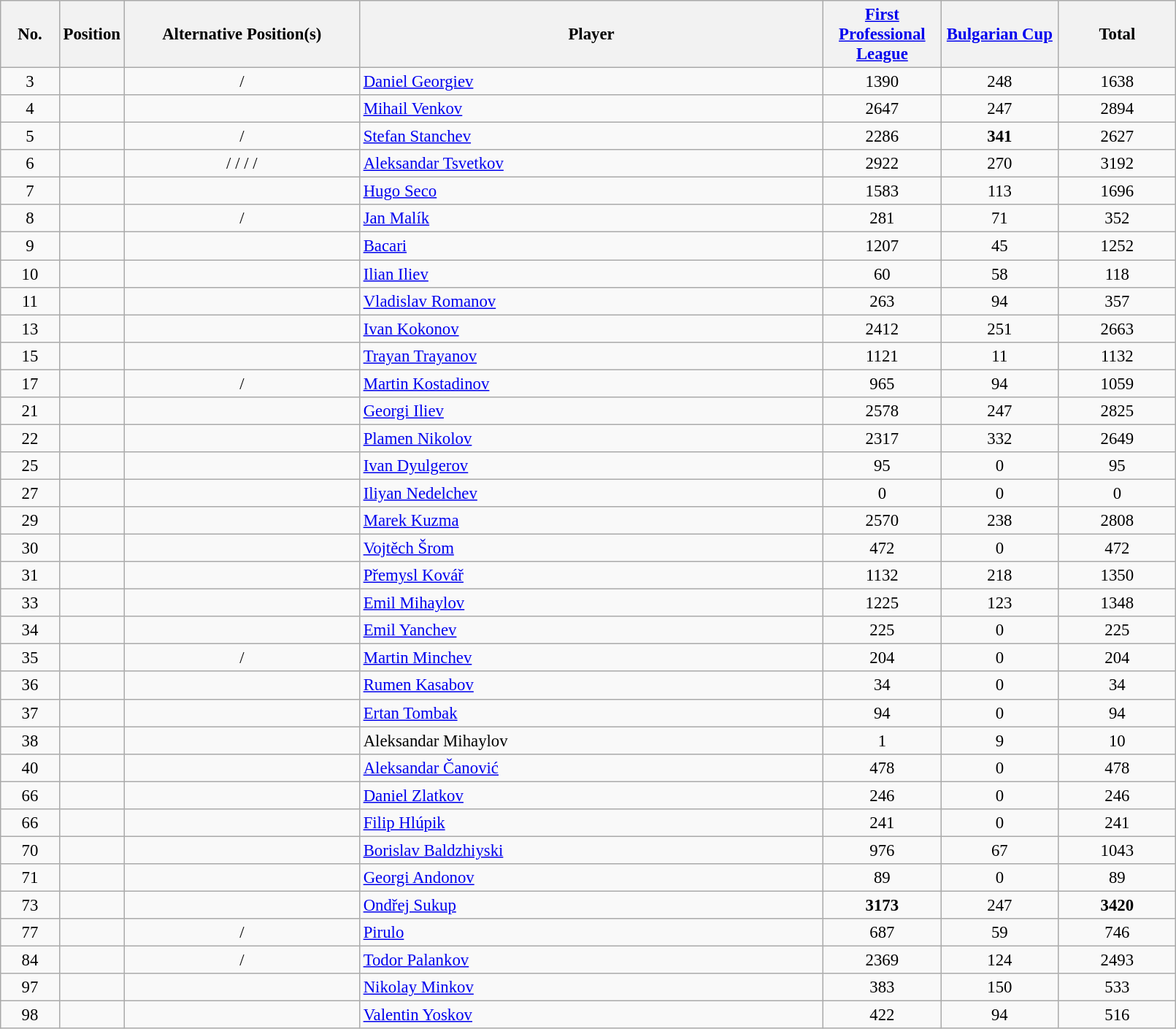<table class="wikitable sortable" style="width:85%; text-align:center; font-size:95%;">
<tr>
<th style="width:5%;"><strong>No.</strong></th>
<th style="width:5%;"><strong>Position</strong></th>
<th style="width:20%;"><strong>Alternative Position(s)</strong></th>
<th><strong>Player</strong></th>
<th style="width:10%;"><strong><a href='#'>First Professional League</a></strong></th>
<th style="width:10%;"><strong><a href='#'>Bulgarian Cup</a></strong></th>
<th style="width:10%;"><strong>Total</strong></th>
</tr>
<tr>
<td>3</td>
<td></td>
<td> / </td>
<td style="text-align:left;"> <a href='#'>Daniel Georgiev</a></td>
<td>1390</td>
<td>248</td>
<td>1638</td>
</tr>
<tr>
<td>4</td>
<td></td>
<td></td>
<td style="text-align:left;"> <a href='#'>Mihail Venkov</a></td>
<td>2647</td>
<td>247</td>
<td>2894</td>
</tr>
<tr>
<td>5</td>
<td></td>
<td> / </td>
<td style="text-align:left;"> <a href='#'>Stefan Stanchev</a></td>
<td>2286</td>
<td><strong>341</strong></td>
<td>2627</td>
</tr>
<tr>
<td>6</td>
<td></td>
<td> /  /  /  / </td>
<td style="text-align:left;"> <a href='#'>Aleksandar Tsvetkov</a></td>
<td>2922</td>
<td>270</td>
<td>3192</td>
</tr>
<tr>
<td>7</td>
<td></td>
<td></td>
<td style="text-align:left;"> <a href='#'>Hugo Seco</a></td>
<td>1583</td>
<td>113</td>
<td>1696</td>
</tr>
<tr>
<td>8</td>
<td></td>
<td> / </td>
<td style="text-align:left;"> <a href='#'>Jan Malík</a></td>
<td>281</td>
<td>71</td>
<td>352</td>
</tr>
<tr>
<td>9</td>
<td></td>
<td></td>
<td style="text-align:left;"> <a href='#'>Bacari</a></td>
<td>1207</td>
<td>45</td>
<td>1252</td>
</tr>
<tr>
<td>10</td>
<td></td>
<td></td>
<td style="text-align:left;"> <a href='#'>Ilian Iliev</a></td>
<td>60</td>
<td>58</td>
<td>118</td>
</tr>
<tr>
<td>11</td>
<td></td>
<td></td>
<td style="text-align:left;"> <a href='#'>Vladislav Romanov</a></td>
<td>263</td>
<td>94</td>
<td>357</td>
</tr>
<tr>
<td>13</td>
<td></td>
<td></td>
<td style="text-align:left;"> <a href='#'>Ivan Kokonov</a></td>
<td>2412</td>
<td>251</td>
<td>2663</td>
</tr>
<tr>
<td>15</td>
<td></td>
<td></td>
<td style="text-align:left;"> <a href='#'>Trayan Trayanov</a></td>
<td>1121</td>
<td>11</td>
<td>1132</td>
</tr>
<tr>
<td>17</td>
<td></td>
<td> / </td>
<td style="text-align:left;"> <a href='#'>Martin Kostadinov</a></td>
<td>965</td>
<td>94</td>
<td>1059</td>
</tr>
<tr>
<td>21</td>
<td></td>
<td></td>
<td style="text-align:left;"> <a href='#'>Georgi Iliev</a></td>
<td>2578</td>
<td>247</td>
<td>2825</td>
</tr>
<tr>
<td>22</td>
<td></td>
<td></td>
<td style="text-align:left;"> <a href='#'>Plamen Nikolov</a></td>
<td>2317</td>
<td>332</td>
<td>2649</td>
</tr>
<tr>
<td>25</td>
<td></td>
<td></td>
<td style="text-align:left;"> <a href='#'>Ivan Dyulgerov</a></td>
<td>95</td>
<td>0</td>
<td>95</td>
</tr>
<tr>
<td>27</td>
<td></td>
<td></td>
<td style="text-align:left;"> <a href='#'>Iliyan Nedelchev</a></td>
<td>0</td>
<td>0</td>
<td>0</td>
</tr>
<tr>
<td>29</td>
<td></td>
<td></td>
<td style="text-align:left;"> <a href='#'>Marek Kuzma</a></td>
<td>2570</td>
<td>238</td>
<td>2808</td>
</tr>
<tr>
<td>30</td>
<td></td>
<td></td>
<td style="text-align:left;"> <a href='#'>Vojtěch Šrom</a></td>
<td>472</td>
<td>0</td>
<td>472</td>
</tr>
<tr>
<td>31</td>
<td></td>
<td></td>
<td style="text-align:left;"> <a href='#'>Přemysl Kovář</a></td>
<td>1132</td>
<td>218</td>
<td>1350</td>
</tr>
<tr>
<td>33</td>
<td></td>
<td></td>
<td style="text-align:left;"> <a href='#'>Emil Mihaylov</a></td>
<td>1225</td>
<td>123</td>
<td>1348</td>
</tr>
<tr>
<td>34</td>
<td></td>
<td></td>
<td style="text-align:left;"> <a href='#'>Emil Yanchev</a></td>
<td>225</td>
<td>0</td>
<td>225</td>
</tr>
<tr>
<td>35</td>
<td></td>
<td> / </td>
<td style="text-align:left;"> <a href='#'>Martin Minchev</a></td>
<td>204</td>
<td>0</td>
<td>204</td>
</tr>
<tr>
<td>36</td>
<td></td>
<td></td>
<td style="text-align:left;"> <a href='#'>Rumen Kasabov</a></td>
<td>34</td>
<td>0</td>
<td>34</td>
</tr>
<tr>
<td>37</td>
<td></td>
<td></td>
<td style="text-align:left;"> <a href='#'>Ertan Tombak</a></td>
<td>94</td>
<td>0</td>
<td>94</td>
</tr>
<tr>
<td>38</td>
<td></td>
<td></td>
<td style="text-align:left;"> Aleksandar Mihaylov</td>
<td>1</td>
<td>9</td>
<td>10</td>
</tr>
<tr>
<td>40</td>
<td></td>
<td></td>
<td style="text-align:left;"> <a href='#'>Aleksandar Čanović</a></td>
<td>478</td>
<td>0</td>
<td>478</td>
</tr>
<tr>
<td>66</td>
<td></td>
<td></td>
<td style="text-align:left;"> <a href='#'>Daniel Zlatkov</a></td>
<td>246</td>
<td>0</td>
<td>246</td>
</tr>
<tr>
<td>66</td>
<td></td>
<td></td>
<td style="text-align:left;"> <a href='#'>Filip Hlúpik</a></td>
<td>241</td>
<td>0</td>
<td>241</td>
</tr>
<tr>
<td>70</td>
<td></td>
<td></td>
<td style="text-align:left;"> <a href='#'>Borislav Baldzhiyski</a></td>
<td>976</td>
<td>67</td>
<td>1043</td>
</tr>
<tr>
<td>71</td>
<td></td>
<td></td>
<td style="text-align:left;"> <a href='#'>Georgi Andonov</a></td>
<td>89</td>
<td>0</td>
<td>89</td>
</tr>
<tr>
<td>73</td>
<td></td>
<td></td>
<td style="text-align:left;"> <a href='#'>Ondřej Sukup</a></td>
<td><strong>3173</strong></td>
<td>247</td>
<td><strong>3420</strong></td>
</tr>
<tr>
<td>77</td>
<td></td>
<td> / </td>
<td style="text-align:left;"> <a href='#'>Pirulo</a></td>
<td>687</td>
<td>59</td>
<td>746</td>
</tr>
<tr>
<td>84</td>
<td></td>
<td> / </td>
<td style="text-align:left;"> <a href='#'>Todor Palankov</a></td>
<td>2369</td>
<td>124</td>
<td>2493</td>
</tr>
<tr>
<td>97</td>
<td></td>
<td></td>
<td style="text-align:left;"> <a href='#'>Nikolay Minkov</a></td>
<td>383</td>
<td>150</td>
<td>533</td>
</tr>
<tr>
<td>98</td>
<td></td>
<td></td>
<td style="text-align:left;"> <a href='#'>Valentin Yoskov</a></td>
<td>422</td>
<td>94</td>
<td>516</td>
</tr>
</table>
